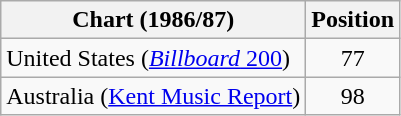<table class="wikitable">
<tr>
<th>Chart (1986/87)</th>
<th>Position</th>
</tr>
<tr>
<td>United States (<a href='#'><em>Billboard</em> 200</a>)</td>
<td align="center">77</td>
</tr>
<tr>
<td>Australia (<a href='#'>Kent Music Report</a>)</td>
<td align="center">98</td>
</tr>
</table>
